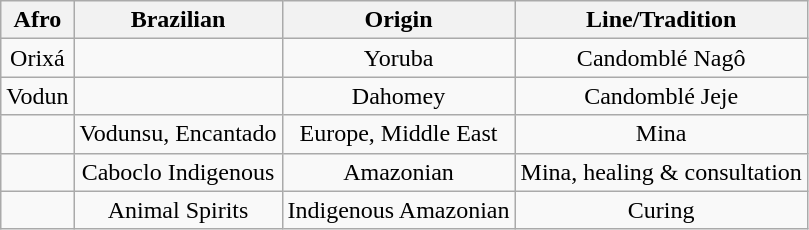<table class="wikitable" style="text-align:center">
<tr>
<th>Afro</th>
<th>Brazilian</th>
<th>Origin</th>
<th>Line/Tradition</th>
</tr>
<tr>
<td>Orixá</td>
<td></td>
<td>Yoruba</td>
<td>Candomblé Nagô</td>
</tr>
<tr>
<td>Vodun</td>
<td></td>
<td>Dahomey</td>
<td>Candomblé   Jeje</td>
</tr>
<tr>
<td></td>
<td>Vodunsu, Encantado</td>
<td>Europe, Middle East</td>
<td>Mina</td>
</tr>
<tr>
<td></td>
<td>Caboclo Indigenous</td>
<td>Amazonian</td>
<td>Mina, healing & consultation</td>
</tr>
<tr>
<td></td>
<td>Animal Spirits</td>
<td>Indigenous Amazonian</td>
<td>Curing</td>
</tr>
</table>
